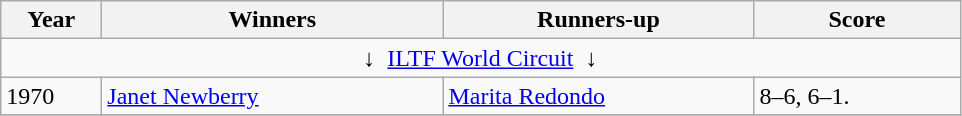<table class="wikitable sortable">
<tr>
<th style="width:60px;">Year</th>
<th style="width:220px;">Winners</th>
<th style="width:200px;">Runners-up</th>
<th style="width:130px;">Score</th>
</tr>
<tr>
<td colspan=4 align=center>↓  <a href='#'>ILTF World Circuit</a>  ↓</td>
</tr>
<tr>
<td>1970</td>
<td> <a href='#'>Janet Newberry</a></td>
<td>  <a href='#'>Marita Redondo</a></td>
<td>8–6, 6–1.</td>
</tr>
<tr>
</tr>
</table>
